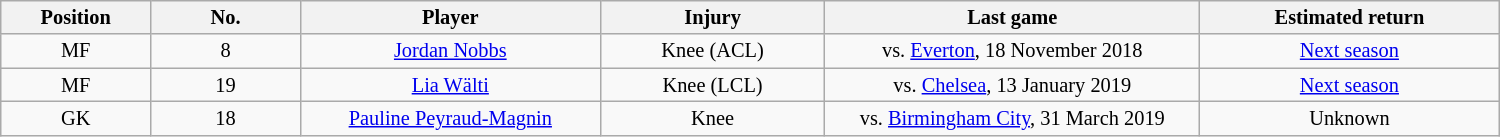<table class="wikitable sortable" style="width:100%; text-align:center; font-size:85%; text-align:centre; max-width: 1000px">
<tr>
<th width="10%"><strong>Position</strong></th>
<th width="10%"><strong>No.</strong></th>
<th><strong>Player</strong></th>
<th width="15%"><strong>Injury</strong></th>
<th width="25%"><strong>Last game</strong></th>
<th width="20%"><strong>Estimated return</strong></th>
</tr>
<tr>
<td>MF</td>
<td>8</td>
<td> <a href='#'>Jordan Nobbs</a></td>
<td>Knee (ACL)</td>
<td>vs. <a href='#'>Everton</a>, 18 November 2018</td>
<td><a href='#'>Next season</a></td>
</tr>
<tr>
<td>MF</td>
<td>19</td>
<td> <a href='#'>Lia Wälti</a></td>
<td>Knee (LCL)</td>
<td>vs. <a href='#'>Chelsea</a>, 13 January 2019</td>
<td><a href='#'>Next season</a></td>
</tr>
<tr>
<td>GK</td>
<td>18</td>
<td> <a href='#'>Pauline Peyraud-Magnin</a></td>
<td>Knee</td>
<td>vs. <a href='#'>Birmingham City</a>, 31 March 2019</td>
<td>Unknown </td>
</tr>
</table>
